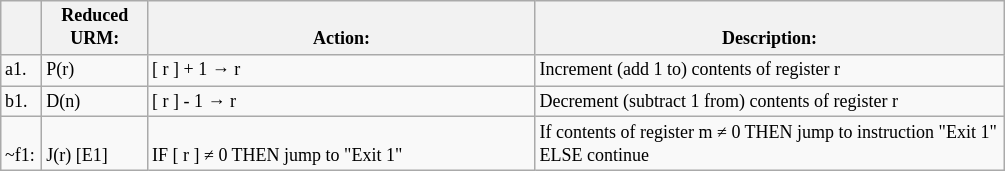<table class="wikitable">
<tr style="font-size:9pt">
<th width="21.6" Height="9.6" align="center" valign="bottom"></th>
<th width="64.8" valign="bottom">Reduced URM:</th>
<th width="252.6" align="center" valign="bottom">Action:</th>
<th width="306.6" align="center" valign="bottom">Description:</th>
</tr>
<tr style="font-size:9pt" valign="bottom">
<td Height="9.6">a1.</td>
<td>P(r)</td>
<td>[ r ] + 1 → r</td>
<td>Increment (add 1 to) contents of register r</td>
</tr>
<tr style="font-size:9pt" valign="bottom">
<td Height="9.6">b1.</td>
<td>D(n)</td>
<td>[ r ] - 1 → r</td>
<td>Decrement (subtract 1 from) contents of register r</td>
</tr>
<tr style="font-size:9pt">
<td Height="9.6"  valign="bottom">~f1:</td>
<td valign="bottom">J(r) [E1]</td>
<td valign="bottom">IF [ r ] ≠ 0 THEN jump to "Exit 1"</td>
<td valign="bottom">If contents of register m ≠ 0 THEN jump to instruction "Exit 1" ELSE continue</td>
</tr>
</table>
